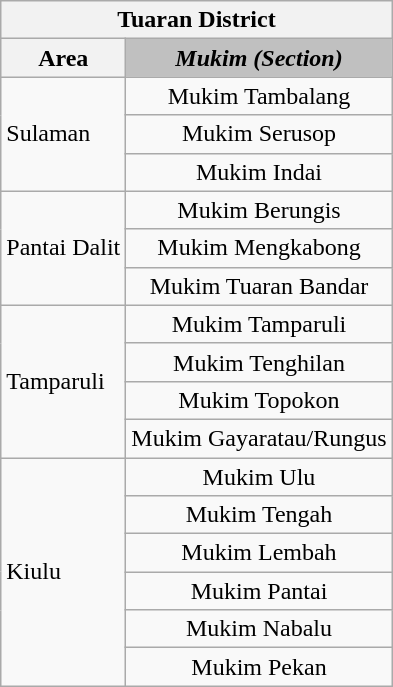<table class="wikitable" width="auto" style="text-align: center">
<tr>
<th colspan="2">Tuaran District</th>
</tr>
<tr style="background:#efefef;">
<th><strong>Area</strong></th>
<td style="background: silver"><strong><em>Mukim<em> (Section)<strong></td>
</tr>
<tr>
<td rowspan="3" style="text-align:left;">Sulaman</td>
<td style="text-align:center;">Mukim Tambalang</td>
</tr>
<tr>
<td>Mukim Serusop</td>
</tr>
<tr>
<td>Mukim Indai</td>
</tr>
<tr>
<td rowspan="3">Pantai Dalit</td>
<td>Mukim Berungis</td>
</tr>
<tr>
<td>Mukim Mengkabong</td>
</tr>
<tr>
<td>Mukim Tuaran Bandar</td>
</tr>
<tr>
<td rowspan="4" style="text-align:left;">Tamparuli</td>
<td style="text-align:center;">Mukim Tamparuli</td>
</tr>
<tr>
<td>Mukim Tenghilan</td>
</tr>
<tr>
<td>Mukim Topokon</td>
</tr>
<tr>
<td>Mukim Gayaratau/Rungus</td>
</tr>
<tr>
<td rowspan="6" style="text-align:left;">Kiulu</td>
<td style="text-align:center;">Mukim Ulu</td>
</tr>
<tr>
<td>Mukim Tengah</td>
</tr>
<tr>
<td>Mukim Lembah</td>
</tr>
<tr>
<td>Mukim Pantai</td>
</tr>
<tr>
<td>Mukim Nabalu</td>
</tr>
<tr>
<td>Mukim Pekan</td>
</tr>
</table>
